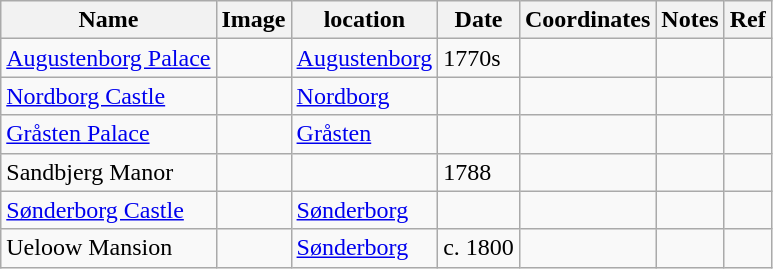<table class="wikitable sortable">
<tr>
<th>Name</th>
<th>Image</th>
<th>location</th>
<th>Date</th>
<th>Coordinates</th>
<th>Notes</th>
<th>Ref</th>
</tr>
<tr>
<td><a href='#'>Augustenborg Palace</a></td>
<td></td>
<td><a href='#'>Augustenborg</a></td>
<td>1770s</td>
<td></td>
<td></td>
<td></td>
</tr>
<tr>
<td><a href='#'>Nordborg Castle</a></td>
<td></td>
<td><a href='#'>Nordborg</a></td>
<td></td>
<td></td>
<td></td>
<td></td>
</tr>
<tr>
<td><a href='#'>Gråsten Palace</a></td>
<td></td>
<td><a href='#'>Gråsten</a></td>
<td></td>
<td></td>
<td></td>
<td></td>
</tr>
<tr>
<td>Sandbjerg  Manor</td>
<td></td>
<td></td>
<td>1788</td>
<td></td>
<td></td>
<td></td>
</tr>
<tr>
<td><a href='#'>Sønderborg Castle</a></td>
<td></td>
<td><a href='#'>Sønderborg</a></td>
<td></td>
<td></td>
<td></td>
<td></td>
</tr>
<tr>
<td>Ueloow Mansion</td>
<td></td>
<td><a href='#'>Sønderborg</a></td>
<td>c. 1800</td>
<td></td>
<td></td>
<td></td>
</tr>
</table>
